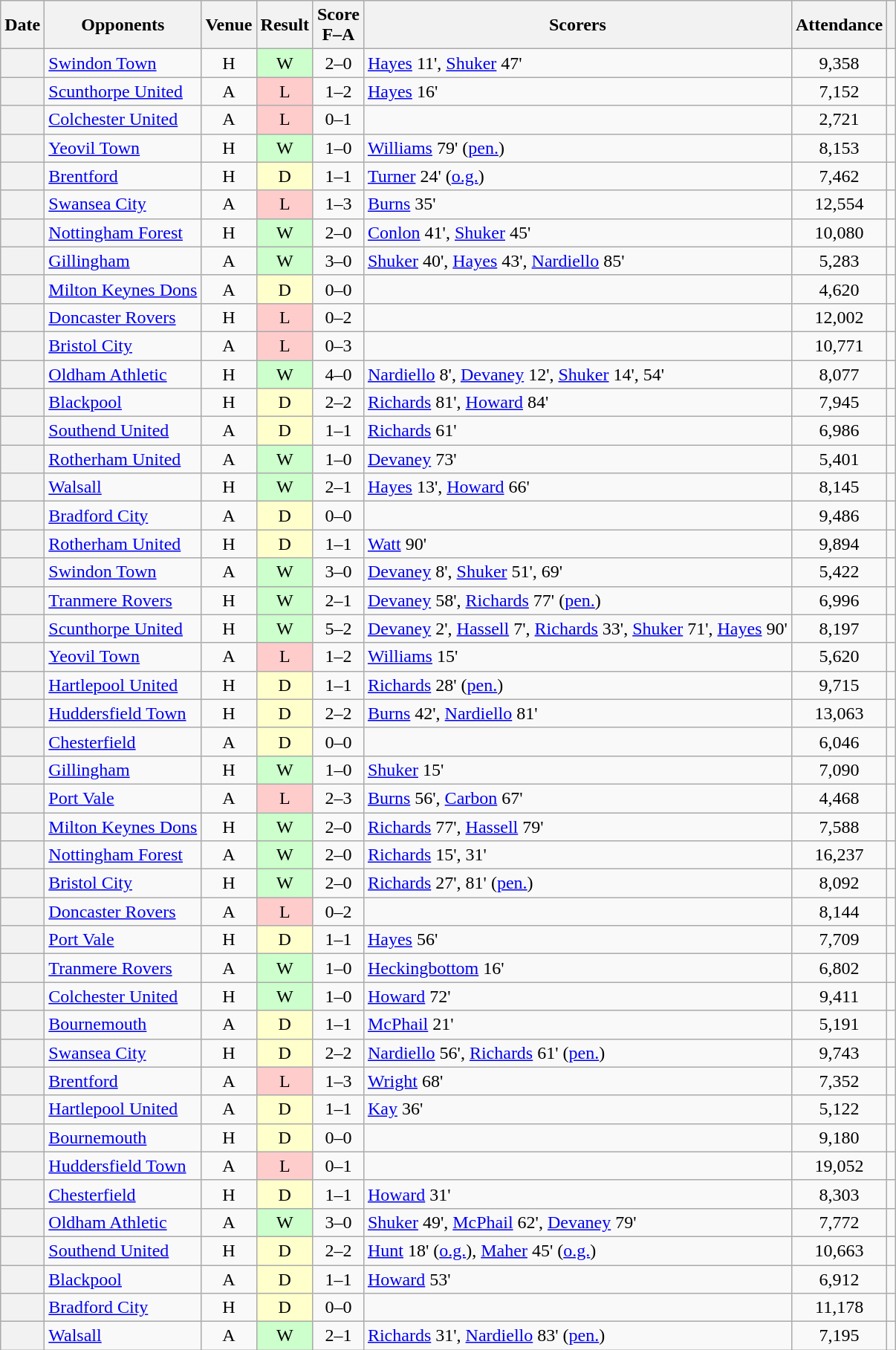<table class="wikitable plainrowheaders sortable" style="text-align:center">
<tr>
<th scope="col">Date</th>
<th scope="col">Opponents</th>
<th scope="col">Venue</th>
<th scope="col">Result</th>
<th scope="col">Score<br>F–A</th>
<th scope="col" class="unsortable">Scorers</th>
<th scope="col">Attendance</th>
<th scope="col" class="unsortable"></th>
</tr>
<tr>
<th scope="row"></th>
<td align="left"><a href='#'>Swindon Town</a></td>
<td>H</td>
<td bgcolor="#cfc">W</td>
<td>2–0</td>
<td align="left"><a href='#'>Hayes</a> 11', <a href='#'>Shuker</a> 47'</td>
<td>9,358</td>
<td></td>
</tr>
<tr>
<th scope="row"></th>
<td align="left"><a href='#'>Scunthorpe United</a></td>
<td>A</td>
<td bgcolor="#fcc">L</td>
<td>1–2</td>
<td align="left"><a href='#'>Hayes</a> 16'</td>
<td>7,152</td>
<td></td>
</tr>
<tr>
<th scope="row"></th>
<td align="left"><a href='#'>Colchester United</a></td>
<td>A</td>
<td bgcolor="#fcc">L</td>
<td>0–1</td>
<td align="left"></td>
<td>2,721</td>
<td></td>
</tr>
<tr>
<th scope="row"></th>
<td align="left"><a href='#'>Yeovil Town</a></td>
<td>H</td>
<td bgcolor="#cfc">W</td>
<td>1–0</td>
<td align="left"><a href='#'>Williams</a> 79' (<a href='#'>pen.</a>)</td>
<td>8,153</td>
<td></td>
</tr>
<tr>
<th scope="row"></th>
<td align="left"><a href='#'>Brentford</a></td>
<td>H</td>
<td bgcolor="#ffc">D</td>
<td>1–1</td>
<td align="left"><a href='#'>Turner</a> 24' (<a href='#'>o.g.</a>)</td>
<td>7,462</td>
<td></td>
</tr>
<tr>
<th scope="row"></th>
<td align="left"><a href='#'>Swansea City</a></td>
<td>A</td>
<td bgcolor="#fcc">L</td>
<td>1–3</td>
<td align="left"><a href='#'>Burns</a> 35'</td>
<td>12,554</td>
<td></td>
</tr>
<tr>
<th scope="row"></th>
<td align="left"><a href='#'>Nottingham Forest</a></td>
<td>H</td>
<td bgcolor="#cfc">W</td>
<td>2–0</td>
<td align="left"><a href='#'>Conlon</a> 41', <a href='#'>Shuker</a> 45'</td>
<td>10,080</td>
<td></td>
</tr>
<tr>
<th scope="row"></th>
<td align="left"><a href='#'>Gillingham</a></td>
<td>A</td>
<td bgcolor="#cfc">W</td>
<td>3–0</td>
<td align="left"><a href='#'>Shuker</a> 40', <a href='#'>Hayes</a> 43', <a href='#'>Nardiello</a> 85'</td>
<td>5,283</td>
<td></td>
</tr>
<tr>
<th scope="row"></th>
<td align="left"><a href='#'>Milton Keynes Dons</a></td>
<td>A</td>
<td bgcolor="#ffc">D</td>
<td>0–0</td>
<td align="left"></td>
<td>4,620</td>
<td></td>
</tr>
<tr>
<th scope="row"></th>
<td align="left"><a href='#'>Doncaster Rovers</a></td>
<td>H</td>
<td bgcolor="#fcc">L</td>
<td>0–2</td>
<td align="left"></td>
<td>12,002</td>
<td></td>
</tr>
<tr>
<th scope="row"></th>
<td align="left"><a href='#'>Bristol City</a></td>
<td>A</td>
<td bgcolor="#fcc">L</td>
<td>0–3</td>
<td align="left"></td>
<td>10,771</td>
<td></td>
</tr>
<tr>
<th scope="row"></th>
<td align="left"><a href='#'>Oldham Athletic</a></td>
<td>H</td>
<td bgcolor="#cfc">W</td>
<td>4–0</td>
<td align="left"><a href='#'>Nardiello</a> 8', <a href='#'>Devaney</a> 12', <a href='#'>Shuker</a> 14', 54'</td>
<td>8,077</td>
<td></td>
</tr>
<tr>
<th scope="row"></th>
<td align="left"><a href='#'>Blackpool</a></td>
<td>H</td>
<td bgcolor="#ffc">D</td>
<td>2–2</td>
<td align="left"><a href='#'>Richards</a> 81', <a href='#'>Howard</a> 84'</td>
<td>7,945</td>
<td></td>
</tr>
<tr>
<th scope="row"></th>
<td align="left"><a href='#'>Southend United</a></td>
<td>A</td>
<td bgcolor="#ffc">D</td>
<td>1–1</td>
<td align="left"><a href='#'>Richards</a> 61'</td>
<td>6,986</td>
<td></td>
</tr>
<tr>
<th scope="row"></th>
<td align="left"><a href='#'>Rotherham United</a></td>
<td>A</td>
<td bgcolor="#cfc">W</td>
<td>1–0</td>
<td align="left"><a href='#'>Devaney</a> 73'</td>
<td>5,401</td>
<td></td>
</tr>
<tr>
<th scope="row"></th>
<td align="left"><a href='#'>Walsall</a></td>
<td>H</td>
<td bgcolor="#cfc">W</td>
<td>2–1</td>
<td align="left"><a href='#'>Hayes</a> 13', <a href='#'>Howard</a> 66'</td>
<td>8,145</td>
<td></td>
</tr>
<tr>
<th scope="row"></th>
<td align="left"><a href='#'>Bradford City</a></td>
<td>A</td>
<td bgcolor="#ffc">D</td>
<td>0–0</td>
<td align="left"></td>
<td>9,486</td>
<td></td>
</tr>
<tr>
<th scope="row"></th>
<td align="left"><a href='#'>Rotherham United</a></td>
<td>H</td>
<td bgcolor="#ffc">D</td>
<td>1–1</td>
<td align="left"><a href='#'>Watt</a> 90'</td>
<td>9,894</td>
<td></td>
</tr>
<tr>
<th scope="row"></th>
<td align="left"><a href='#'>Swindon Town</a></td>
<td>A</td>
<td bgcolor="#cfc">W</td>
<td>3–0</td>
<td align="left"><a href='#'>Devaney</a> 8', <a href='#'>Shuker</a> 51', 69'</td>
<td>5,422</td>
<td></td>
</tr>
<tr>
<th scope="row"></th>
<td align="left"><a href='#'>Tranmere Rovers</a></td>
<td>H</td>
<td bgcolor="#cfc">W</td>
<td>2–1</td>
<td align="left"><a href='#'>Devaney</a> 58', <a href='#'>Richards</a> 77' (<a href='#'>pen.</a>)</td>
<td>6,996</td>
<td></td>
</tr>
<tr>
<th scope="row"></th>
<td align="left"><a href='#'>Scunthorpe United</a></td>
<td>H</td>
<td bgcolor="#cfc">W</td>
<td>5–2</td>
<td align="left"><a href='#'>Devaney</a> 2', <a href='#'>Hassell</a> 7', <a href='#'>Richards</a> 33', <a href='#'>Shuker</a> 71', <a href='#'>Hayes</a> 90'</td>
<td>8,197</td>
<td></td>
</tr>
<tr>
<th scope="row"></th>
<td align="left"><a href='#'>Yeovil Town</a></td>
<td>A</td>
<td bgcolor="#fcc">L</td>
<td>1–2</td>
<td align="left"><a href='#'>Williams</a> 15'</td>
<td>5,620</td>
<td></td>
</tr>
<tr>
<th scope="row"></th>
<td align="left"><a href='#'>Hartlepool United</a></td>
<td>H</td>
<td bgcolor="#ffc">D</td>
<td>1–1</td>
<td align="left"><a href='#'>Richards</a> 28' (<a href='#'>pen.</a>)</td>
<td>9,715</td>
<td></td>
</tr>
<tr>
<th scope="row"></th>
<td align="left"><a href='#'>Huddersfield Town</a></td>
<td>H</td>
<td bgcolor="#ffc">D</td>
<td>2–2</td>
<td align="left"><a href='#'>Burns</a> 42', <a href='#'>Nardiello</a> 81'</td>
<td>13,063</td>
<td></td>
</tr>
<tr>
<th scope="row"></th>
<td align="left"><a href='#'>Chesterfield</a></td>
<td>A</td>
<td bgcolor="#ffc">D</td>
<td>0–0</td>
<td align="left"></td>
<td>6,046</td>
<td></td>
</tr>
<tr>
<th scope="row"></th>
<td align="left"><a href='#'>Gillingham</a></td>
<td>H</td>
<td bgcolor="#cfc">W</td>
<td>1–0</td>
<td align="left"><a href='#'>Shuker</a> 15'</td>
<td>7,090</td>
<td></td>
</tr>
<tr>
<th scope="row"></th>
<td align="left"><a href='#'>Port Vale</a></td>
<td>A</td>
<td bgcolor="#fcc">L</td>
<td>2–3</td>
<td align="left"><a href='#'>Burns</a> 56', <a href='#'>Carbon</a> 67'</td>
<td>4,468</td>
<td></td>
</tr>
<tr>
<th scope="row"></th>
<td align="left"><a href='#'>Milton Keynes Dons</a></td>
<td>H</td>
<td bgcolor="#cfc">W</td>
<td>2–0</td>
<td align="left"><a href='#'>Richards</a> 77', <a href='#'>Hassell</a> 79'</td>
<td>7,588</td>
<td></td>
</tr>
<tr>
<th scope="row"></th>
<td align="left"><a href='#'>Nottingham Forest</a></td>
<td>A</td>
<td bgcolor="#cfc">W</td>
<td>2–0</td>
<td align="left"><a href='#'>Richards</a> 15', 31'</td>
<td>16,237</td>
<td></td>
</tr>
<tr>
<th scope="row"></th>
<td align="left"><a href='#'>Bristol City</a></td>
<td>H</td>
<td bgcolor="#cfc">W</td>
<td>2–0</td>
<td align="left"><a href='#'>Richards</a> 27', 81' (<a href='#'>pen.</a>)</td>
<td>8,092</td>
<td></td>
</tr>
<tr>
<th scope="row"></th>
<td align="left"><a href='#'>Doncaster Rovers</a></td>
<td>A</td>
<td bgcolor="#fcc">L</td>
<td>0–2</td>
<td align="left"></td>
<td>8,144</td>
<td></td>
</tr>
<tr>
<th scope="row"></th>
<td align="left"><a href='#'>Port Vale</a></td>
<td>H</td>
<td bgcolor="#ffc">D</td>
<td>1–1</td>
<td align="left"><a href='#'>Hayes</a> 56'</td>
<td>7,709</td>
<td></td>
</tr>
<tr>
<th scope="row"></th>
<td align="left"><a href='#'>Tranmere Rovers</a></td>
<td>A</td>
<td bgcolor="#cfc">W</td>
<td>1–0</td>
<td align="left"><a href='#'>Heckingbottom</a> 16'</td>
<td>6,802</td>
<td></td>
</tr>
<tr>
<th scope="row"></th>
<td align="left"><a href='#'>Colchester United</a></td>
<td>H</td>
<td bgcolor="#cfc">W</td>
<td>1–0</td>
<td align="left"><a href='#'>Howard</a> 72'</td>
<td>9,411</td>
<td></td>
</tr>
<tr>
<th scope="row"></th>
<td align="left"><a href='#'>Bournemouth</a></td>
<td>A</td>
<td bgcolor="#ffc">D</td>
<td>1–1</td>
<td align="left"><a href='#'>McPhail</a> 21'</td>
<td>5,191</td>
<td></td>
</tr>
<tr>
<th scope="row"></th>
<td align="left"><a href='#'>Swansea City</a></td>
<td>H</td>
<td bgcolor="#ffc">D</td>
<td>2–2</td>
<td align="left"><a href='#'>Nardiello</a> 56', <a href='#'>Richards</a> 61' (<a href='#'>pen.</a>)</td>
<td>9,743</td>
<td></td>
</tr>
<tr>
<th scope="row"></th>
<td align="left"><a href='#'>Brentford</a></td>
<td>A</td>
<td bgcolor="#fcc">L</td>
<td>1–3</td>
<td align="left"><a href='#'>Wright</a> 68'</td>
<td>7,352</td>
<td></td>
</tr>
<tr>
<th scope="row"></th>
<td align="left"><a href='#'>Hartlepool United</a></td>
<td>A</td>
<td bgcolor="#ffc">D</td>
<td>1–1</td>
<td align="left"><a href='#'>Kay</a> 36'</td>
<td>5,122</td>
<td></td>
</tr>
<tr>
<th scope="row"></th>
<td align="left"><a href='#'>Bournemouth</a></td>
<td>H</td>
<td bgcolor="#ffc">D</td>
<td>0–0</td>
<td align="left"></td>
<td>9,180</td>
<td></td>
</tr>
<tr>
<th scope="row"></th>
<td align="left"><a href='#'>Huddersfield Town</a></td>
<td>A</td>
<td bgcolor="#fcc">L</td>
<td>0–1</td>
<td align="left"></td>
<td>19,052</td>
<td></td>
</tr>
<tr>
<th scope="row"></th>
<td align="left"><a href='#'>Chesterfield</a></td>
<td>H</td>
<td bgcolor="#ffc">D</td>
<td>1–1</td>
<td align="left"><a href='#'>Howard</a> 31'</td>
<td>8,303</td>
<td></td>
</tr>
<tr>
<th scope="row"></th>
<td align="left"><a href='#'>Oldham Athletic</a></td>
<td>A</td>
<td bgcolor="#cfc">W</td>
<td>3–0</td>
<td align="left"><a href='#'>Shuker</a> 49', <a href='#'>McPhail</a> 62', <a href='#'>Devaney</a> 79'</td>
<td>7,772</td>
<td></td>
</tr>
<tr>
<th scope="row"></th>
<td align="left"><a href='#'>Southend United</a></td>
<td>H</td>
<td bgcolor="#ffc">D</td>
<td>2–2</td>
<td align="left"><a href='#'>Hunt</a> 18' (<a href='#'>o.g.</a>), <a href='#'>Maher</a> 45' (<a href='#'>o.g.</a>)</td>
<td>10,663</td>
<td></td>
</tr>
<tr>
<th scope="row"></th>
<td align="left"><a href='#'>Blackpool</a></td>
<td>A</td>
<td bgcolor="#ffc">D</td>
<td>1–1</td>
<td align="left"><a href='#'>Howard</a> 53'</td>
<td>6,912</td>
<td></td>
</tr>
<tr>
<th scope="row"></th>
<td align="left"><a href='#'>Bradford City</a></td>
<td>H</td>
<td bgcolor="#ffc">D</td>
<td>0–0</td>
<td align="left"></td>
<td>11,178</td>
<td></td>
</tr>
<tr>
<th scope="row"></th>
<td align="left"><a href='#'>Walsall</a></td>
<td>A</td>
<td bgcolor="#cfc">W</td>
<td>2–1</td>
<td align="left"><a href='#'>Richards</a> 31', <a href='#'>Nardiello</a> 83' (<a href='#'>pen.</a>)</td>
<td>7,195</td>
<td></td>
</tr>
</table>
